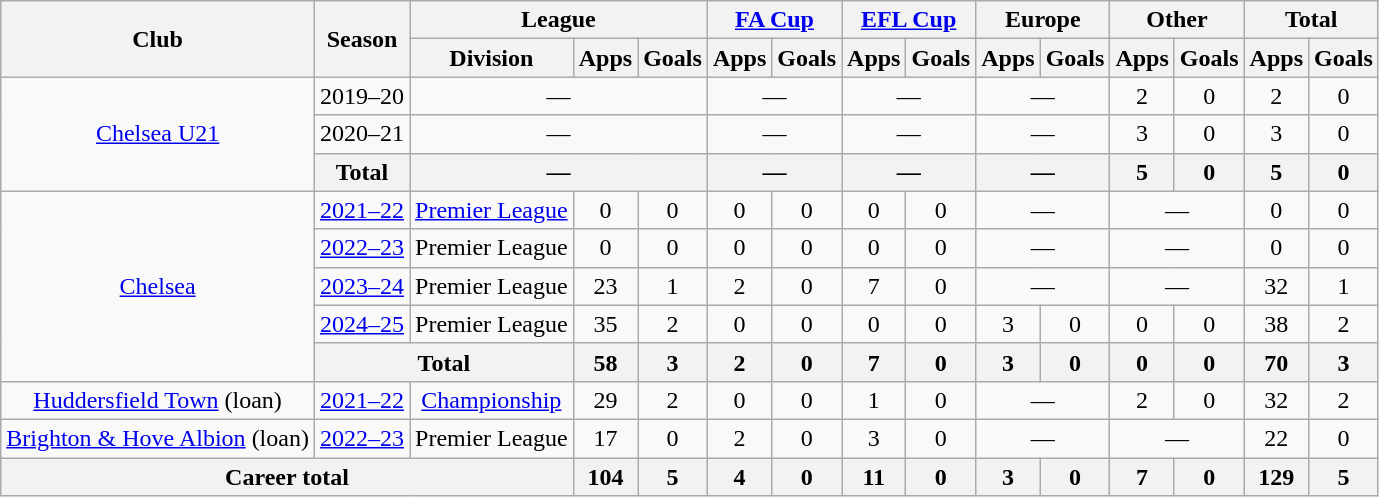<table class="wikitable" style="text-align: center;">
<tr>
<th rowspan="2">Club</th>
<th rowspan="2">Season</th>
<th colspan="3">League</th>
<th colspan="2"><a href='#'>FA Cup</a></th>
<th colspan="2"><a href='#'>EFL Cup</a></th>
<th colspan="2">Europe</th>
<th colspan="2">Other</th>
<th colspan="2">Total</th>
</tr>
<tr>
<th>Division</th>
<th>Apps</th>
<th>Goals</th>
<th>Apps</th>
<th>Goals</th>
<th>Apps</th>
<th>Goals</th>
<th>Apps</th>
<th>Goals</th>
<th>Apps</th>
<th>Goals</th>
<th>Apps</th>
<th>Goals</th>
</tr>
<tr>
<td rowspan="3"><a href='#'>Chelsea U21</a></td>
<td>2019–20</td>
<td colspan="3">—</td>
<td colspan="2">—</td>
<td colspan="2">—</td>
<td colspan="2">—</td>
<td>2</td>
<td>0</td>
<td>2</td>
<td>0</td>
</tr>
<tr>
<td>2020–21</td>
<td colspan="3">—</td>
<td colspan="2">—</td>
<td colspan="2">—</td>
<td colspan="2">—</td>
<td>3</td>
<td>0</td>
<td>3</td>
<td>0</td>
</tr>
<tr>
<th>Total</th>
<th colspan="3">—</th>
<th colspan="2">—</th>
<th colspan="2">—</th>
<th colspan="2">—</th>
<th>5</th>
<th>0</th>
<th>5</th>
<th>0</th>
</tr>
<tr>
<td rowspan="5"><a href='#'>Chelsea</a></td>
<td><a href='#'>2021–22</a></td>
<td><a href='#'>Premier League</a></td>
<td>0</td>
<td>0</td>
<td>0</td>
<td>0</td>
<td>0</td>
<td>0</td>
<td colspan="2">—</td>
<td colspan="2">—</td>
<td>0</td>
<td>0</td>
</tr>
<tr>
<td><a href='#'>2022–23</a></td>
<td>Premier League</td>
<td>0</td>
<td>0</td>
<td>0</td>
<td>0</td>
<td>0</td>
<td>0</td>
<td colspan="2">—</td>
<td colspan="2">—</td>
<td>0</td>
<td>0</td>
</tr>
<tr>
<td><a href='#'>2023–24</a></td>
<td>Premier League</td>
<td>23</td>
<td>1</td>
<td>2</td>
<td>0</td>
<td>7</td>
<td>0</td>
<td colspan="2">—</td>
<td colspan="2">—</td>
<td>32</td>
<td>1</td>
</tr>
<tr>
<td><a href='#'>2024–25</a></td>
<td>Premier League</td>
<td>35</td>
<td>2</td>
<td>0</td>
<td>0</td>
<td>0</td>
<td>0</td>
<td>3</td>
<td>0</td>
<td>0</td>
<td>0</td>
<td>38</td>
<td>2</td>
</tr>
<tr>
<th colspan="2">Total</th>
<th>58</th>
<th>3</th>
<th>2</th>
<th>0</th>
<th>7</th>
<th>0</th>
<th>3</th>
<th>0</th>
<th>0</th>
<th>0</th>
<th>70</th>
<th>3</th>
</tr>
<tr>
<td><a href='#'>Huddersfield Town</a> (loan)</td>
<td><a href='#'>2021–22</a></td>
<td><a href='#'>Championship</a></td>
<td>29</td>
<td>2</td>
<td>0</td>
<td>0</td>
<td>1</td>
<td>0</td>
<td colspan="2">—</td>
<td>2</td>
<td>0</td>
<td>32</td>
<td>2</td>
</tr>
<tr>
<td><a href='#'>Brighton & Hove Albion</a> (loan)</td>
<td><a href='#'>2022–23</a></td>
<td>Premier League</td>
<td>17</td>
<td>0</td>
<td>2</td>
<td>0</td>
<td>3</td>
<td>0</td>
<td colspan="2">—</td>
<td colspan="2">—</td>
<td>22</td>
<td>0</td>
</tr>
<tr>
<th colspan="3">Career total</th>
<th>104</th>
<th>5</th>
<th>4</th>
<th>0</th>
<th>11</th>
<th>0</th>
<th>3</th>
<th>0</th>
<th>7</th>
<th>0</th>
<th>129</th>
<th>5</th>
</tr>
</table>
